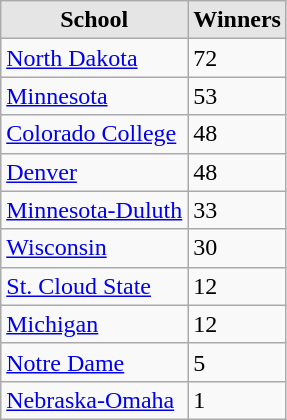<table class="wikitable">
<tr>
<th style="background:#e5e5e5;">School</th>
<th style="background:#e5e5e5;">Winners</th>
</tr>
<tr>
<td><a href='#'>North Dakota</a></td>
<td>72</td>
</tr>
<tr>
<td><a href='#'>Minnesota</a></td>
<td>53</td>
</tr>
<tr>
<td><a href='#'>Colorado College</a></td>
<td>48</td>
</tr>
<tr>
<td><a href='#'>Denver</a></td>
<td>48</td>
</tr>
<tr>
<td><a href='#'>Minnesota-Duluth</a></td>
<td>33</td>
</tr>
<tr>
<td><a href='#'>Wisconsin</a></td>
<td>30</td>
</tr>
<tr>
<td><a href='#'>St. Cloud State</a></td>
<td>12</td>
</tr>
<tr>
<td><a href='#'>Michigan</a></td>
<td>12</td>
</tr>
<tr>
<td><a href='#'>Notre Dame</a></td>
<td>5</td>
</tr>
<tr>
<td><a href='#'>Nebraska-Omaha</a></td>
<td>1</td>
</tr>
</table>
